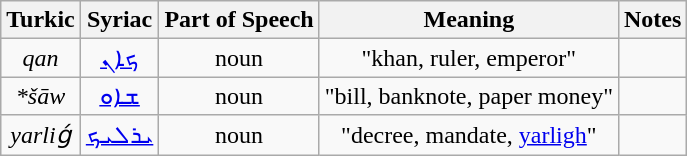<table class="wikitable">
<tr>
<th colspan="1">Turkic</th>
<th colspan="1">Syriac</th>
<th>Part of Speech</th>
<th colspan="1">Meaning</th>
<th>Notes</th>
</tr>
<tr style="text-align: center;">
<td><em>qan</em></td>
<td><a href='#'>ܟܐܢ</a></td>
<td>noun</td>
<td>"khan, ruler, emperor"</td>
<td></td>
</tr>
<tr style="text-align: center;">
<td><em>*šāw</em></td>
<td><a href='#'>ܫܐܘ</a></td>
<td>noun</td>
<td>"bill, banknote, paper money"</td>
<td></td>
</tr>
<tr style="text-align:center;">
<td><em>yarliǵ</em></td>
<td><a href='#'>ܝܪܠܝܟ</a></td>
<td>noun</td>
<td>"decree, mandate, <a href='#'>yarligh</a>"</td>
<td></td>
</tr>
</table>
